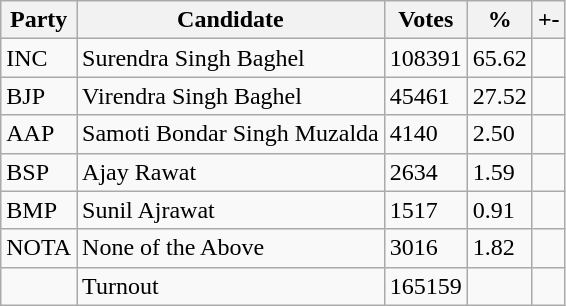<table class="wikitable sortable">
<tr>
<th>Party</th>
<th>Candidate</th>
<th>Votes</th>
<th>%</th>
<th>+-</th>
</tr>
<tr>
<td>INC</td>
<td>Surendra Singh Baghel</td>
<td>108391</td>
<td>65.62</td>
<td></td>
</tr>
<tr>
<td>BJP</td>
<td>Virendra Singh Baghel</td>
<td>45461</td>
<td>27.52</td>
<td></td>
</tr>
<tr>
<td>AAP</td>
<td>Samoti Bondar Singh Muzalda</td>
<td>4140</td>
<td>2.50</td>
<td></td>
</tr>
<tr>
<td>BSP</td>
<td>Ajay Rawat</td>
<td>2634</td>
<td>1.59</td>
<td></td>
</tr>
<tr>
<td>BMP</td>
<td>Sunil Ajrawat</td>
<td>1517</td>
<td>0.91</td>
<td></td>
</tr>
<tr>
<td>NOTA</td>
<td>None of the Above</td>
<td>3016</td>
<td>1.82</td>
<td></td>
</tr>
<tr>
<td></td>
<td>Turnout</td>
<td>165159</td>
<td></td>
<td></td>
</tr>
</table>
